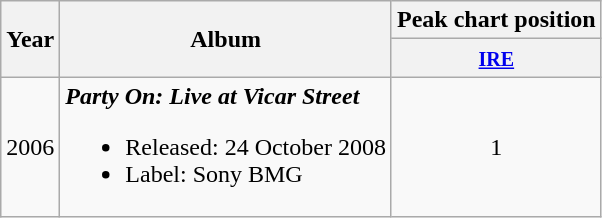<table class="wikitable">
<tr>
<th rowspan=2>Year</th>
<th rowspan=2>Album</th>
<th>Peak chart position</th>
</tr>
<tr>
<th><small><a href='#'>IRE</a></small> <br></th>
</tr>
<tr>
<td align=center>2006</td>
<td><strong><em>Party On: Live at Vicar Street</em></strong><br><ul><li>Released: 24 October 2008</li><li>Label: Sony BMG</li></ul></td>
<td align=center>1</td>
</tr>
</table>
